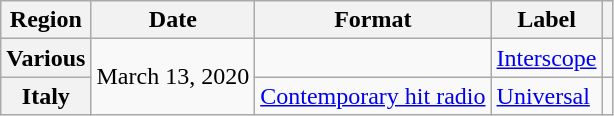<table class="wikitable plainrowheaders">
<tr>
<th scope="col">Region</th>
<th scope="col">Date</th>
<th scope="col">Format</th>
<th scope="col">Label</th>
<th scope="col"></th>
</tr>
<tr>
<th scope="row">Various</th>
<td rowspan="2">March 13, 2020</td>
<td></td>
<td><a href='#'>Interscope</a></td>
<td></td>
</tr>
<tr>
<th scope="row">Italy</th>
<td><a href='#'>Contemporary hit radio</a></td>
<td><a href='#'>Universal</a></td>
<td></td>
</tr>
</table>
